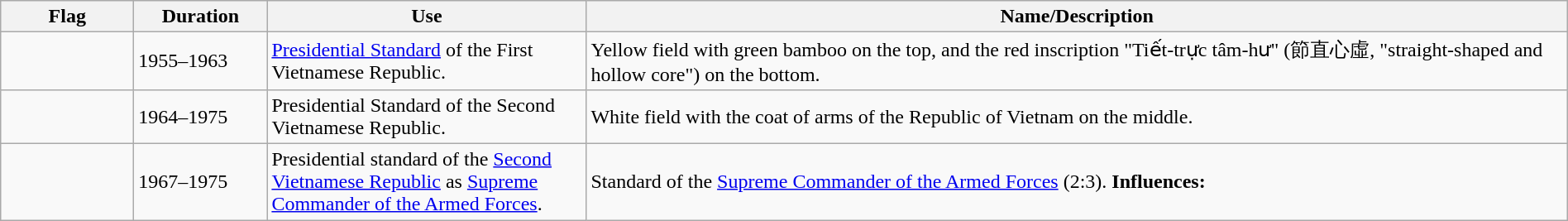<table class="wikitable" style="width:100%">
<tr>
<th width="100px">Flag</th>
<th width="100px">Duration</th>
<th width="250px">Use</th>
<th style="min-width:250px">Name/Description</th>
</tr>
<tr>
<td></td>
<td>1955–1963</td>
<td><a href='#'>Presidential Standard</a> of the First Vietnamese Republic.</td>
<td>Yellow field with green bamboo on the top, and the red inscription "Tiết-trực tâm-hư" (節直心虛, "straight-shaped and hollow core") on the bottom.</td>
</tr>
<tr>
<td></td>
<td>1964–1975</td>
<td>Presidential Standard of the Second Vietnamese Republic.</td>
<td>White field with the coat of arms of the Republic of Vietnam on the middle.</td>
</tr>
<tr>
<td></td>
<td>1967–1975</td>
<td>Presidential standard of the <a href='#'>Second Vietnamese Republic</a> as <a href='#'>Supreme Commander of the Armed Forces</a>.</td>
<td>Standard of the <a href='#'>Supreme Commander of the Armed Forces</a> (2:3). <strong>Influences:</strong> </td>
</tr>
</table>
